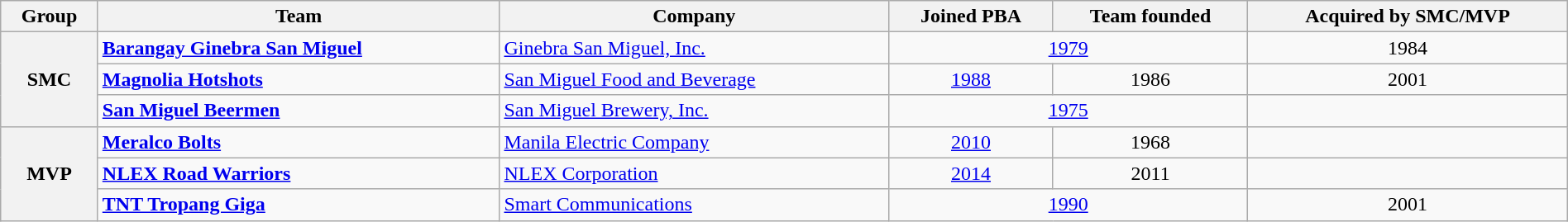<table class="wikitable sortable plainrowheaders" style="width:100%;">
<tr>
<th>Group</th>
<th>Team</th>
<th>Company</th>
<th>Joined PBA</th>
<th>Team founded</th>
<th>Acquired by SMC/MVP<br></th>
</tr>
<tr>
<th rowspan=3><strong>SMC</strong></th>
<td><strong><a href='#'>Barangay Ginebra San Miguel</a></strong></td>
<td style="text-align:left;"><a href='#'>Ginebra San 
Miguel, Inc.</a></td>
<td align="center" colspan="2"><a href='#'>1979</a></td>
<td align="center">1984</td>
</tr>
<tr>
<td><strong><a href='#'>Magnolia Hotshots</a></strong></td>
<td style="text-align:left;"><a href='#'>San Miguel Food and Beverage</a></td>
<td align="center"><a href='#'>1988</a></td>
<td align="center">1986</td>
<td align="center">2001</td>
</tr>
<tr>
<td><strong><a href='#'>San Miguel Beermen</a></strong></td>
<td style="text-align:left;"><a href='#'>San Miguel Brewery, Inc.</a></td>
<td align="center" colspan=2><a href='#'>1975</a></td>
<td><br></td>
</tr>
<tr>
<th rowspan=3><strong>MVP</strong></th>
<td><strong><a href='#'>Meralco Bolts</a></strong></td>
<td style="text-align:left;"><a href='#'>Manila Electric Company</a></td>
<td align="center"><a href='#'>2010</a></td>
<td align="center">1968</td>
<td></td>
</tr>
<tr>
<td><strong><a href='#'>NLEX Road Warriors</a></strong></td>
<td style="text-align:left;"><a href='#'>NLEX Corporation</a></td>
<td align="center"><a href='#'>2014</a></td>
<td align="center">2011</td>
<td></td>
</tr>
<tr>
<td><strong><a href='#'>TNT Tropang Giga</a></strong></td>
<td style="text-align:left;"><a href='#'>Smart Communications</a></td>
<td align="center"  colspan="2"><a href='#'>1990</a></td>
<td align="center">2001</td>
</tr>
</table>
